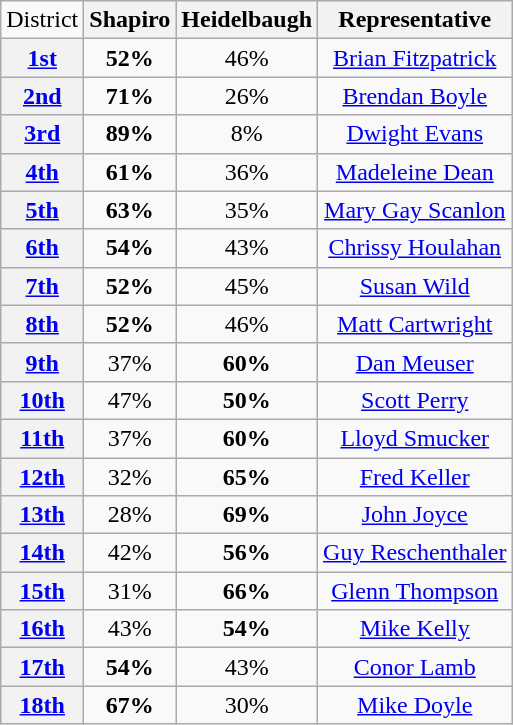<table class=wikitable>
<tr>
<td>District</td>
<th>Shapiro</th>
<th>Heidelbaugh</th>
<th>Representative</th>
</tr>
<tr align=center>
<th><a href='#'>1st</a></th>
<td><strong>52%</strong></td>
<td>46%</td>
<td><a href='#'>Brian Fitzpatrick</a></td>
</tr>
<tr align=center>
<th><a href='#'>2nd</a></th>
<td><strong>71%</strong></td>
<td>26%</td>
<td><a href='#'>Brendan Boyle</a></td>
</tr>
<tr align=center>
<th><a href='#'>3rd</a></th>
<td><strong>89%</strong></td>
<td>8%</td>
<td><a href='#'>Dwight Evans</a></td>
</tr>
<tr align=center>
<th><a href='#'>4th</a></th>
<td><strong>61%</strong></td>
<td>36%</td>
<td><a href='#'>Madeleine Dean</a></td>
</tr>
<tr align=center>
<th><a href='#'>5th</a></th>
<td><strong>63%</strong></td>
<td>35%</td>
<td><a href='#'>Mary Gay Scanlon</a></td>
</tr>
<tr align=center>
<th><a href='#'>6th</a></th>
<td><strong>54%</strong></td>
<td>43%</td>
<td><a href='#'>Chrissy Houlahan</a></td>
</tr>
<tr align=center>
<th><a href='#'>7th</a></th>
<td><strong>52%</strong></td>
<td>45%</td>
<td><a href='#'>Susan Wild</a></td>
</tr>
<tr align=center>
<th><a href='#'>8th</a></th>
<td><strong>52%</strong></td>
<td>46%</td>
<td><a href='#'>Matt Cartwright</a></td>
</tr>
<tr align=center>
<th><a href='#'>9th</a></th>
<td>37%</td>
<td><strong>60%</strong></td>
<td><a href='#'>Dan Meuser</a></td>
</tr>
<tr align=center>
<th><a href='#'>10th</a></th>
<td>47%</td>
<td><strong>50%</strong></td>
<td><a href='#'>Scott Perry</a></td>
</tr>
<tr align=center>
<th><a href='#'>11th</a></th>
<td>37%</td>
<td><strong>60%</strong></td>
<td><a href='#'>Lloyd Smucker</a></td>
</tr>
<tr align=center>
<th><a href='#'>12th</a></th>
<td>32%</td>
<td><strong>65%</strong></td>
<td><a href='#'>Fred Keller</a></td>
</tr>
<tr align=center>
<th><a href='#'>13th</a></th>
<td>28%</td>
<td><strong>69%</strong></td>
<td><a href='#'>John Joyce</a></td>
</tr>
<tr align=center>
<th><a href='#'>14th</a></th>
<td>42%</td>
<td><strong>56%</strong></td>
<td><a href='#'>Guy Reschenthaler</a></td>
</tr>
<tr align=center>
<th><a href='#'>15th</a></th>
<td>31%</td>
<td><strong>66%</strong></td>
<td><a href='#'>Glenn Thompson</a></td>
</tr>
<tr align=center>
<th><a href='#'>16th</a></th>
<td>43%</td>
<td><strong>54%</strong></td>
<td><a href='#'>Mike Kelly</a></td>
</tr>
<tr align=center>
<th><a href='#'>17th</a></th>
<td><strong>54%</strong></td>
<td>43%</td>
<td><a href='#'>Conor Lamb</a></td>
</tr>
<tr align=center>
<th><a href='#'>18th</a></th>
<td><strong>67%</strong></td>
<td>30%</td>
<td><a href='#'>Mike Doyle</a></td>
</tr>
</table>
